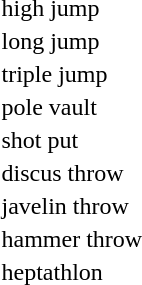<table>
<tr valign="top">
<td rowspan=2>high jump<br></td>
<td rowspan=2></td>
<td rowspan=2></td>
<td></td>
</tr>
<tr>
<td></td>
</tr>
<tr>
<td>long jump<br></td>
<td></td>
<td></td>
<td></td>
</tr>
<tr>
<td>triple jump<br></td>
<td></td>
<td></td>
<td></td>
</tr>
<tr>
<td>pole vault<br></td>
<td></td>
<td></td>
<td></td>
</tr>
<tr>
<td>shot put<br></td>
<td></td>
<td></td>
<td></td>
</tr>
<tr>
<td>discus throw<br></td>
<td></td>
<td></td>
<td></td>
</tr>
<tr>
<td>javelin throw<br></td>
<td></td>
<td></td>
<td></td>
</tr>
<tr>
<td>hammer throw<br></td>
<td></td>
<td></td>
<td></td>
</tr>
<tr>
<td>heptathlon<br></td>
<td></td>
<td></td>
<td></td>
</tr>
</table>
